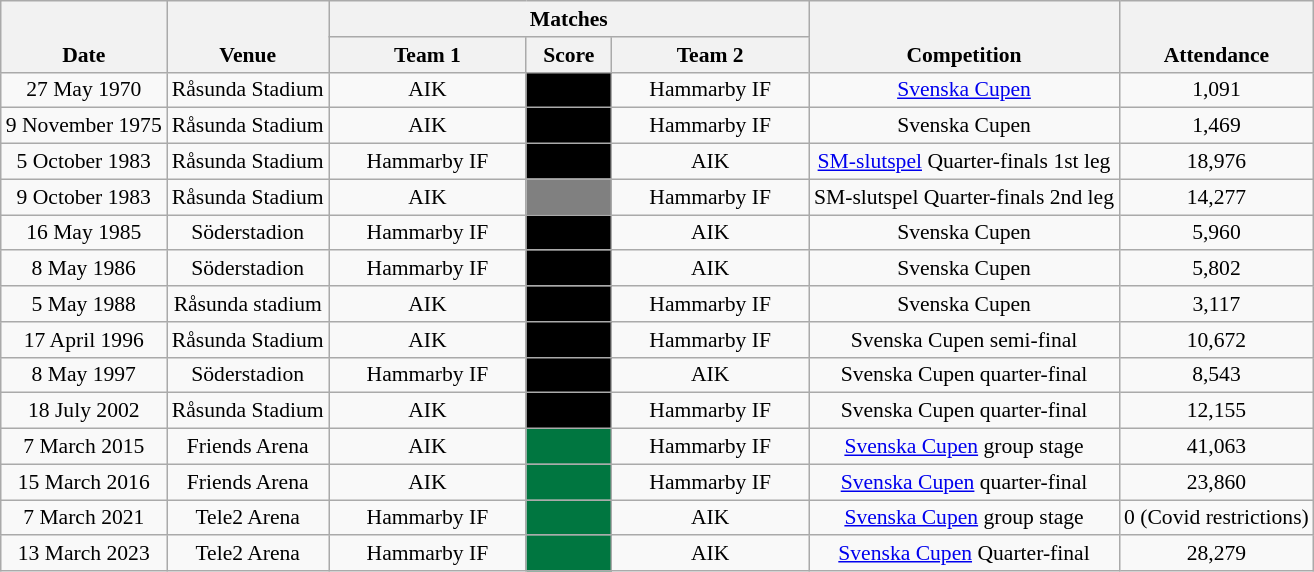<table class="wikitable" style="font-size:90%; text-align: center">
<tr>
<th rowspan="2" style="vertical-align:bottom;">Date</th>
<th rowspan="2" style="vertical-align:bottom;">Venue</th>
<th colspan="3">Matches</th>
<th rowspan="2" style="vertical-align:bottom;">Competition</th>
<th rowspan="2" style="vertical-align:bottom;">Attendance</th>
</tr>
<tr>
<th style="width:125px;">Team 1</th>
<th width="50">Score</th>
<th style="width:125px;">Team 2</th>
</tr>
<tr>
<td>27 May 1970</td>
<td>Råsunda Stadium</td>
<td>AIK</td>
<td bgcolor=black></td>
<td>Hammarby IF</td>
<td><a href='#'>Svenska Cupen</a></td>
<td>1,091</td>
</tr>
<tr>
<td>9 November 1975</td>
<td>Råsunda Stadium</td>
<td>AIK</td>
<td bgcolor=black></td>
<td>Hammarby IF</td>
<td>Svenska Cupen</td>
<td>1,469</td>
</tr>
<tr>
<td>5 October 1983</td>
<td>Råsunda Stadium</td>
<td>Hammarby IF</td>
<td bgcolor=black></td>
<td>AIK</td>
<td><a href='#'>SM-slutspel</a> Quarter-finals 1st leg</td>
<td>18,976</td>
</tr>
<tr>
<td>9 October 1983</td>
<td>Råsunda Stadium</td>
<td>AIK</td>
<td style="background:gray;"></td>
<td>Hammarby IF</td>
<td>SM-slutspel Quarter-finals 2nd leg</td>
<td>14,277</td>
</tr>
<tr>
<td>16 May 1985</td>
<td>Söderstadion</td>
<td>Hammarby IF</td>
<td bgcolor=black></td>
<td>AIK</td>
<td>Svenska Cupen</td>
<td>5,960</td>
</tr>
<tr>
<td>8 May 1986</td>
<td>Söderstadion</td>
<td>Hammarby IF</td>
<td bgcolor=black></td>
<td>AIK</td>
<td>Svenska Cupen</td>
<td>5,802</td>
</tr>
<tr>
<td>5 May 1988</td>
<td>Råsunda stadium</td>
<td>AIK</td>
<td bgcolor=black></td>
<td>Hammarby IF</td>
<td>Svenska Cupen</td>
<td>3,117</td>
</tr>
<tr>
<td>17 April 1996</td>
<td>Råsunda Stadium</td>
<td>AIK</td>
<td bgcolor=black></td>
<td>Hammarby IF</td>
<td>Svenska Cupen semi-final</td>
<td>10,672</td>
</tr>
<tr>
<td>8 May 1997</td>
<td>Söderstadion</td>
<td>Hammarby IF</td>
<td bgcolor=black></td>
<td>AIK</td>
<td>Svenska Cupen quarter-final</td>
<td>8,543</td>
</tr>
<tr>
<td>18 July 2002</td>
<td>Råsunda Stadium</td>
<td>AIK</td>
<td bgcolor=black></td>
<td>Hammarby IF</td>
<td>Svenska Cupen quarter-final</td>
<td>12,155</td>
</tr>
<tr>
<td>7 March 2015</td>
<td>Friends Arena</td>
<td>AIK</td>
<td style="background:#007640;"></td>
<td>Hammarby IF</td>
<td><a href='#'>Svenska Cupen</a> group stage</td>
<td>41,063</td>
</tr>
<tr>
<td>15 March 2016</td>
<td>Friends Arena</td>
<td>AIK</td>
<td style="background:#007640;"></td>
<td>Hammarby IF</td>
<td><a href='#'>Svenska Cupen</a> quarter-final</td>
<td>23,860</td>
</tr>
<tr>
<td>7 March 2021</td>
<td>Tele2 Arena</td>
<td>Hammarby IF</td>
<td style="background:#007640;"></td>
<td>AIK</td>
<td><a href='#'>Svenska Cupen</a> group stage</td>
<td>0 (Covid restrictions)</td>
</tr>
<tr>
<td>13 March 2023</td>
<td>Tele2 Arena</td>
<td>Hammarby IF</td>
<td style="background:#007640;"></td>
<td>AIK</td>
<td><a href='#'>Svenska Cupen</a> Quarter-final</td>
<td>28,279</td>
</tr>
</table>
